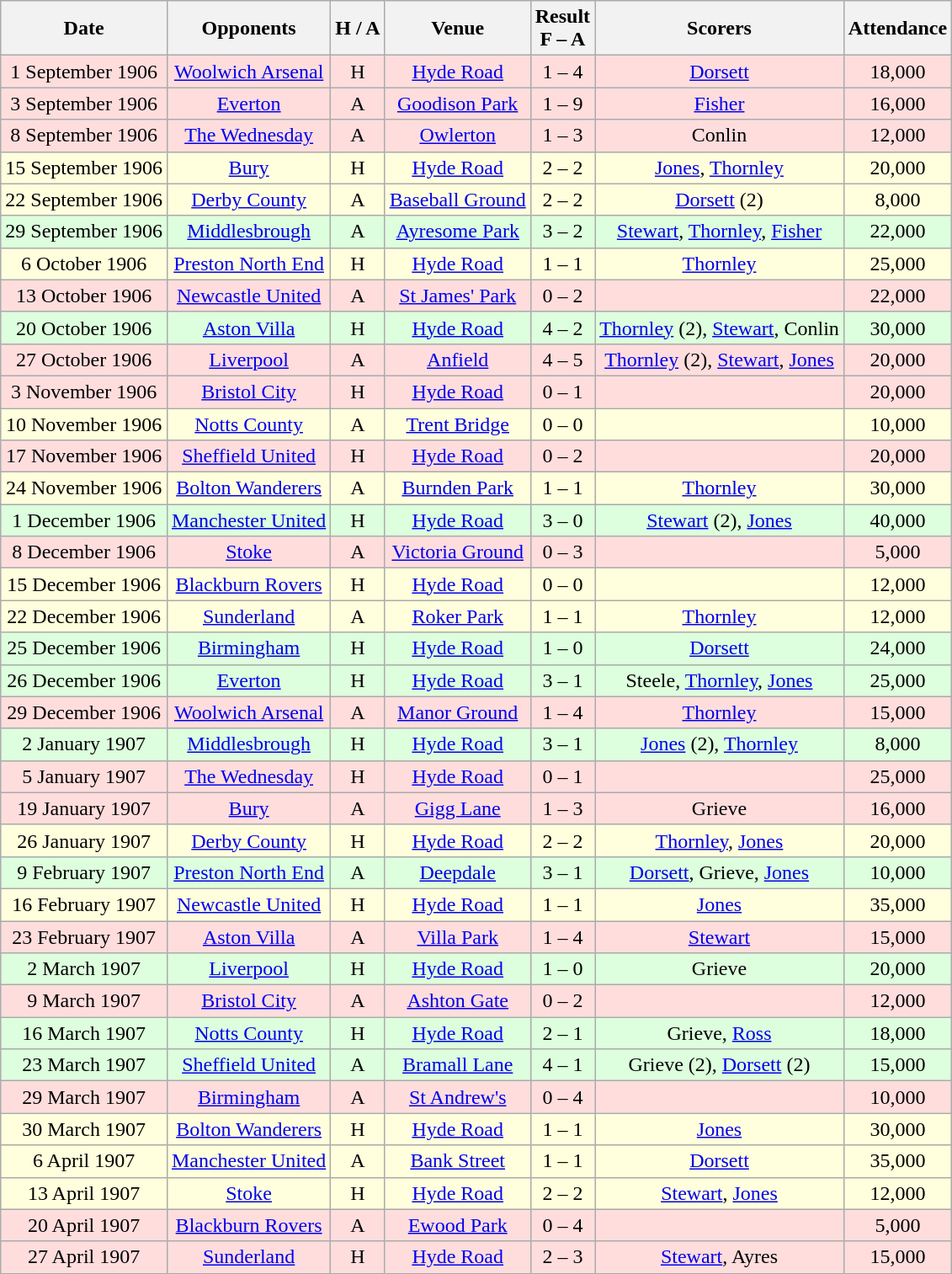<table class="wikitable" style="text-align:center">
<tr>
<th>Date</th>
<th>Opponents</th>
<th>H / A</th>
<th>Venue</th>
<th>Result<br>F – A</th>
<th>Scorers</th>
<th>Attendance</th>
</tr>
<tr bgcolor="#ffdddd">
<td>1 September 1906</td>
<td><a href='#'>Woolwich Arsenal</a></td>
<td>H</td>
<td><a href='#'>Hyde Road</a></td>
<td>1 – 4</td>
<td><a href='#'>Dorsett</a></td>
<td>18,000</td>
</tr>
<tr bgcolor="#ffdddd">
<td>3 September 1906</td>
<td><a href='#'>Everton</a></td>
<td>A</td>
<td><a href='#'>Goodison Park</a></td>
<td>1 – 9</td>
<td><a href='#'>Fisher</a></td>
<td>16,000</td>
</tr>
<tr bgcolor="#ffdddd">
<td>8 September 1906</td>
<td><a href='#'>The Wednesday</a></td>
<td>A</td>
<td><a href='#'>Owlerton</a></td>
<td>1 – 3</td>
<td>Conlin</td>
<td>12,000</td>
</tr>
<tr bgcolor="#ffffdd">
<td>15 September 1906</td>
<td><a href='#'>Bury</a></td>
<td>H</td>
<td><a href='#'>Hyde Road</a></td>
<td>2 – 2</td>
<td><a href='#'>Jones</a>, <a href='#'>Thornley</a></td>
<td>20,000</td>
</tr>
<tr bgcolor="#ffffdd">
<td>22 September 1906</td>
<td><a href='#'>Derby County</a></td>
<td>A</td>
<td><a href='#'>Baseball Ground</a></td>
<td>2 – 2</td>
<td><a href='#'>Dorsett</a> (2)</td>
<td>8,000</td>
</tr>
<tr bgcolor="#ddffdd">
<td>29 September 1906</td>
<td><a href='#'>Middlesbrough</a></td>
<td>A</td>
<td><a href='#'>Ayresome Park</a></td>
<td>3 – 2</td>
<td><a href='#'>Stewart</a>, <a href='#'>Thornley</a>, <a href='#'>Fisher</a></td>
<td>22,000</td>
</tr>
<tr bgcolor="#ffffdd">
<td>6 October 1906</td>
<td><a href='#'>Preston North End</a></td>
<td>H</td>
<td><a href='#'>Hyde Road</a></td>
<td>1 – 1</td>
<td><a href='#'>Thornley</a></td>
<td>25,000</td>
</tr>
<tr bgcolor="#ffdddd">
<td>13 October 1906</td>
<td><a href='#'>Newcastle United</a></td>
<td>A</td>
<td><a href='#'>St James' Park</a></td>
<td>0 – 2</td>
<td></td>
<td>22,000</td>
</tr>
<tr bgcolor="#ddffdd">
<td>20 October 1906</td>
<td><a href='#'>Aston Villa</a></td>
<td>H</td>
<td><a href='#'>Hyde Road</a></td>
<td>4 – 2</td>
<td><a href='#'>Thornley</a> (2), <a href='#'>Stewart</a>, Conlin</td>
<td>30,000</td>
</tr>
<tr bgcolor="#ffdddd">
<td>27 October 1906</td>
<td><a href='#'>Liverpool</a></td>
<td>A</td>
<td><a href='#'>Anfield</a></td>
<td>4 – 5</td>
<td><a href='#'>Thornley</a> (2), <a href='#'>Stewart</a>, <a href='#'>Jones</a></td>
<td>20,000</td>
</tr>
<tr bgcolor="#ffdddd">
<td>3 November 1906</td>
<td><a href='#'>Bristol City</a></td>
<td>H</td>
<td><a href='#'>Hyde Road</a></td>
<td>0 – 1</td>
<td></td>
<td>20,000</td>
</tr>
<tr bgcolor="#ffffdd">
<td>10 November 1906</td>
<td><a href='#'>Notts County</a></td>
<td>A</td>
<td><a href='#'>Trent Bridge</a></td>
<td>0 – 0</td>
<td></td>
<td>10,000</td>
</tr>
<tr bgcolor="#ffdddd">
<td>17 November 1906</td>
<td><a href='#'>Sheffield United</a></td>
<td>H</td>
<td><a href='#'>Hyde Road</a></td>
<td>0 – 2</td>
<td></td>
<td>20,000</td>
</tr>
<tr bgcolor="#ffffdd">
<td>24 November 1906</td>
<td><a href='#'>Bolton Wanderers</a></td>
<td>A</td>
<td><a href='#'>Burnden Park</a></td>
<td>1 – 1</td>
<td><a href='#'>Thornley</a></td>
<td>30,000</td>
</tr>
<tr bgcolor="#ddffdd">
<td>1 December 1906</td>
<td><a href='#'>Manchester United</a></td>
<td>H</td>
<td><a href='#'>Hyde Road</a></td>
<td>3 – 0</td>
<td><a href='#'>Stewart</a> (2), <a href='#'>Jones</a></td>
<td>40,000</td>
</tr>
<tr bgcolor="#ffdddd">
<td>8 December 1906</td>
<td><a href='#'>Stoke</a></td>
<td>A</td>
<td><a href='#'>Victoria Ground</a></td>
<td>0 – 3</td>
<td></td>
<td>5,000</td>
</tr>
<tr bgcolor="#ffffdd">
<td>15 December 1906</td>
<td><a href='#'>Blackburn Rovers</a></td>
<td>H</td>
<td><a href='#'>Hyde Road</a></td>
<td>0 – 0</td>
<td></td>
<td>12,000</td>
</tr>
<tr bgcolor="#ffffdd">
<td>22 December 1906</td>
<td><a href='#'>Sunderland</a></td>
<td>A</td>
<td><a href='#'>Roker Park</a></td>
<td>1 – 1</td>
<td><a href='#'>Thornley</a></td>
<td>12,000</td>
</tr>
<tr bgcolor="#ddffdd">
<td>25 December 1906</td>
<td><a href='#'>Birmingham</a></td>
<td>H</td>
<td><a href='#'>Hyde Road</a></td>
<td>1 – 0</td>
<td><a href='#'>Dorsett</a></td>
<td>24,000</td>
</tr>
<tr bgcolor="#ddffdd">
<td>26 December 1906</td>
<td><a href='#'>Everton</a></td>
<td>H</td>
<td><a href='#'>Hyde Road</a></td>
<td>3 – 1</td>
<td>Steele, <a href='#'>Thornley</a>, <a href='#'>Jones</a></td>
<td>25,000</td>
</tr>
<tr bgcolor="#ffdddd">
<td>29 December 1906</td>
<td><a href='#'>Woolwich Arsenal</a></td>
<td>A</td>
<td><a href='#'>Manor Ground</a></td>
<td>1 – 4</td>
<td><a href='#'>Thornley</a></td>
<td>15,000</td>
</tr>
<tr bgcolor="#ddffdd">
<td>2 January 1907</td>
<td><a href='#'>Middlesbrough</a></td>
<td>H</td>
<td><a href='#'>Hyde Road</a></td>
<td>3 – 1</td>
<td><a href='#'>Jones</a> (2), <a href='#'>Thornley</a></td>
<td>8,000</td>
</tr>
<tr bgcolor="#ffdddd">
<td>5 January 1907</td>
<td><a href='#'>The Wednesday</a></td>
<td>H</td>
<td><a href='#'>Hyde Road</a></td>
<td>0 – 1</td>
<td></td>
<td>25,000</td>
</tr>
<tr bgcolor="#ffdddd">
<td>19 January 1907</td>
<td><a href='#'>Bury</a></td>
<td>A</td>
<td><a href='#'>Gigg Lane</a></td>
<td>1 – 3</td>
<td>Grieve</td>
<td>16,000</td>
</tr>
<tr bgcolor="#ffffdd">
<td>26 January 1907</td>
<td><a href='#'>Derby County</a></td>
<td>H</td>
<td><a href='#'>Hyde Road</a></td>
<td>2 – 2</td>
<td><a href='#'>Thornley</a>, <a href='#'>Jones</a></td>
<td>20,000</td>
</tr>
<tr bgcolor="#ddffdd">
<td>9 February 1907</td>
<td><a href='#'>Preston North End</a></td>
<td>A</td>
<td><a href='#'>Deepdale</a></td>
<td>3 – 1</td>
<td><a href='#'>Dorsett</a>, Grieve, <a href='#'>Jones</a></td>
<td>10,000</td>
</tr>
<tr bgcolor="#ffffdd">
<td>16 February 1907</td>
<td><a href='#'>Newcastle United</a></td>
<td>H</td>
<td><a href='#'>Hyde Road</a></td>
<td>1 – 1</td>
<td><a href='#'>Jones</a></td>
<td>35,000</td>
</tr>
<tr bgcolor="#ffdddd">
<td>23 February 1907</td>
<td><a href='#'>Aston Villa</a></td>
<td>A</td>
<td><a href='#'>Villa Park</a></td>
<td>1 – 4</td>
<td><a href='#'>Stewart</a></td>
<td>15,000</td>
</tr>
<tr bgcolor="#ddffdd">
<td>2 March 1907</td>
<td><a href='#'>Liverpool</a></td>
<td>H</td>
<td><a href='#'>Hyde Road</a></td>
<td>1 – 0</td>
<td>Grieve</td>
<td>20,000</td>
</tr>
<tr bgcolor="#ffdddd">
<td>9 March 1907</td>
<td><a href='#'>Bristol City</a></td>
<td>A</td>
<td><a href='#'>Ashton Gate</a></td>
<td>0 – 2</td>
<td></td>
<td>12,000</td>
</tr>
<tr bgcolor="#ddffdd">
<td>16 March 1907</td>
<td><a href='#'>Notts County</a></td>
<td>H</td>
<td><a href='#'>Hyde Road</a></td>
<td>2 – 1</td>
<td>Grieve, <a href='#'>Ross</a></td>
<td>18,000</td>
</tr>
<tr bgcolor="#ddffdd">
<td>23 March 1907</td>
<td><a href='#'>Sheffield United</a></td>
<td>A</td>
<td><a href='#'>Bramall Lane</a></td>
<td>4 – 1</td>
<td>Grieve (2), <a href='#'>Dorsett</a> (2)</td>
<td>15,000</td>
</tr>
<tr bgcolor="#ffdddd">
<td>29 March 1907</td>
<td><a href='#'>Birmingham</a></td>
<td>A</td>
<td><a href='#'>St Andrew's</a></td>
<td>0 – 4</td>
<td></td>
<td>10,000</td>
</tr>
<tr bgcolor="#ffffdd">
<td>30 March 1907</td>
<td><a href='#'>Bolton Wanderers</a></td>
<td>H</td>
<td><a href='#'>Hyde Road</a></td>
<td>1 – 1</td>
<td><a href='#'>Jones</a></td>
<td>30,000</td>
</tr>
<tr bgcolor="#ffffdd">
<td>6 April 1907</td>
<td><a href='#'>Manchester United</a></td>
<td>A</td>
<td><a href='#'>Bank Street</a></td>
<td>1 – 1</td>
<td><a href='#'>Dorsett</a></td>
<td>35,000</td>
</tr>
<tr bgcolor="#ffffdd">
<td>13 April 1907</td>
<td><a href='#'>Stoke</a></td>
<td>H</td>
<td><a href='#'>Hyde Road</a></td>
<td>2 – 2</td>
<td><a href='#'>Stewart</a>, <a href='#'>Jones</a></td>
<td>12,000</td>
</tr>
<tr bgcolor="#ffdddd">
<td>20 April 1907</td>
<td><a href='#'>Blackburn Rovers</a></td>
<td>A</td>
<td><a href='#'>Ewood Park</a></td>
<td>0 – 4</td>
<td></td>
<td>5,000</td>
</tr>
<tr bgcolor="#ffdddd">
<td>27 April 1907</td>
<td><a href='#'>Sunderland</a></td>
<td>H</td>
<td><a href='#'>Hyde Road</a></td>
<td>2 – 3</td>
<td><a href='#'>Stewart</a>, Ayres</td>
<td>15,000</td>
</tr>
</table>
